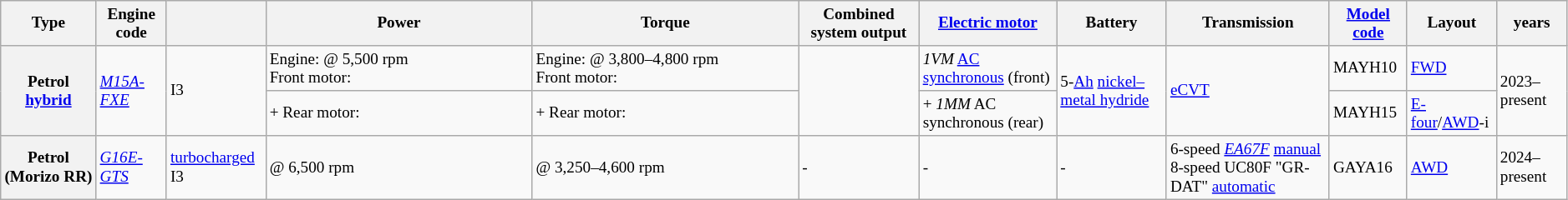<table class="wikitable" style="text-align:left; font-size:80%;">
<tr>
<th>Type</th>
<th>Engine code</th>
<th></th>
<th width="17%">Power</th>
<th width="17%">Torque</th>
<th>Combined system output</th>
<th><a href='#'>Electric motor</a></th>
<th>Battery</th>
<th>Transmission</th>
<th><a href='#'>Model code</a></th>
<th>Layout</th>
<th> years</th>
</tr>
<tr>
<th rowspan="2">Petrol <a href='#'>hybrid</a></th>
<td rowspan="2"><em><a href='#'>M15A-FXE</a></em></td>
<td rowspan="2"> I3</td>
<td>Engine:  @ 5,500 rpm<br>Front motor: </td>
<td>Engine:  @ 3,800–4,800 rpm<br>Front motor: </td>
<td rowspan="2"></td>
<td><em>1VM</em> <a href='#'>AC</a> <a href='#'>synchronous</a> (front)</td>
<td rowspan="2">5-<a href='#'>Ah</a> <a href='#'>nickel–metal hydride</a></td>
<td rowspan="2"><a href='#'>eCVT</a></td>
<td>MAYH10</td>
<td><a href='#'>FWD</a></td>
<td rowspan="2">2023–present</td>
</tr>
<tr>
<td>+ Rear motor: </td>
<td>+ Rear motor: </td>
<td>+ <em>1MM</em> AC synchronous (rear)</td>
<td>MAYH15</td>
<td><a href='#'>E-four</a>/<a href='#'>AWD</a>-i</td>
</tr>
<tr>
<th rowspan="1">Petrol (Morizo RR)</th>
<td rowspan="1"><em><a href='#'>G16E-GTS</a></em></td>
<td rowspan="1"> <a href='#'>turbocharged</a> I3</td>
<td> @ 6,500 rpm</td>
<td> @ 3,250–4,600 rpm</td>
<td rowspan="1">-</td>
<td rowspan="1">-</td>
<td rowspan="1">-</td>
<td rowspan="1">6-speed <em><a href='#'>EA67F</a></em> <a href='#'>manual</a><br>8-speed UC80F "GR-DAT" <a href='#'>automatic</a></td>
<td>GAYA16</td>
<td><a href='#'>AWD</a></td>
<td rowspan="1">2024–present</td>
</tr>
</table>
